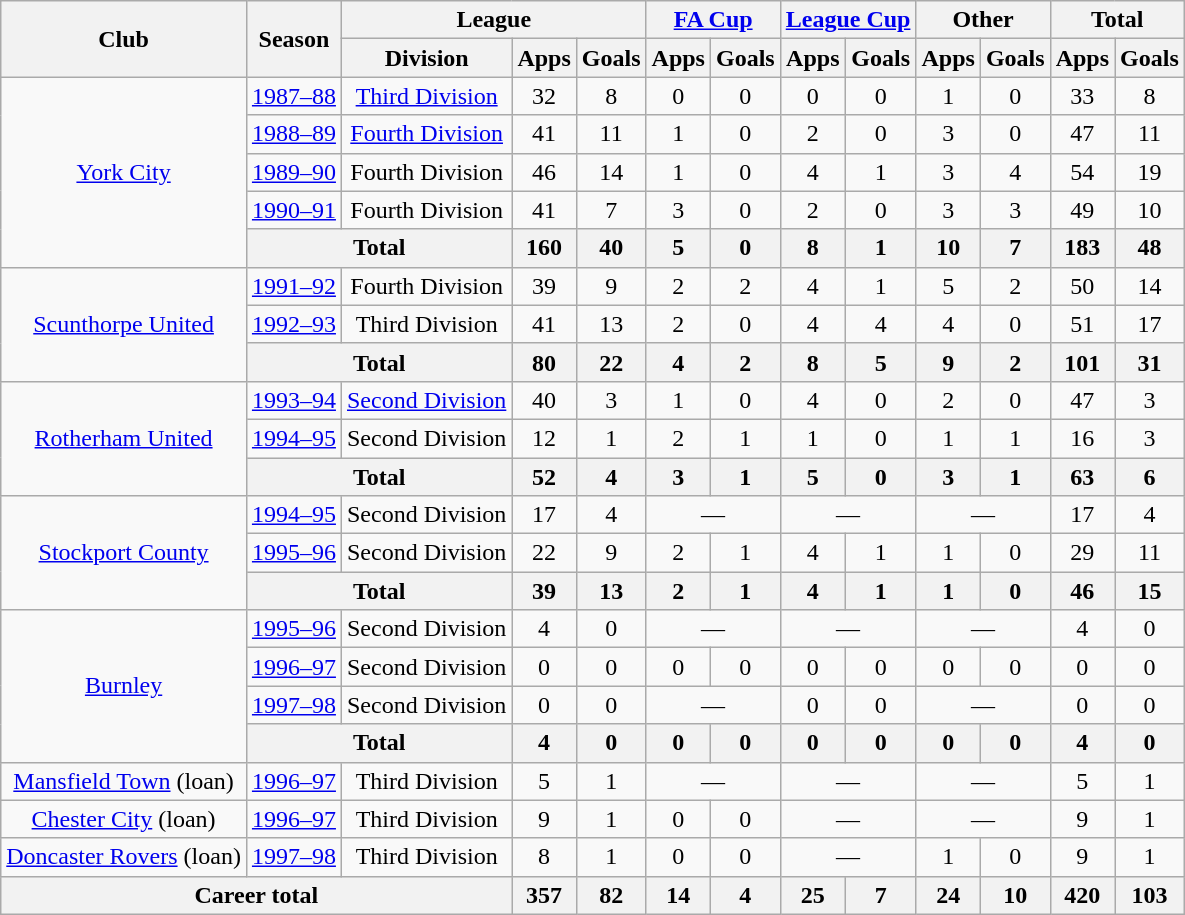<table class=wikitable style=text-align:center>
<tr>
<th rowspan=2>Club</th>
<th rowspan=2>Season</th>
<th colspan=3>League</th>
<th colspan=2><a href='#'>FA Cup</a></th>
<th colspan=2><a href='#'>League Cup</a></th>
<th colspan=2>Other</th>
<th colspan=2>Total</th>
</tr>
<tr>
<th>Division</th>
<th>Apps</th>
<th>Goals</th>
<th>Apps</th>
<th>Goals</th>
<th>Apps</th>
<th>Goals</th>
<th>Apps</th>
<th>Goals</th>
<th>Apps</th>
<th>Goals</th>
</tr>
<tr>
<td rowspan=5><a href='#'>York City</a></td>
<td><a href='#'>1987–88</a></td>
<td><a href='#'>Third Division</a></td>
<td>32</td>
<td>8</td>
<td>0</td>
<td>0</td>
<td>0</td>
<td>0</td>
<td>1</td>
<td>0</td>
<td>33</td>
<td>8</td>
</tr>
<tr>
<td><a href='#'>1988–89</a></td>
<td><a href='#'>Fourth Division</a></td>
<td>41</td>
<td>11</td>
<td>1</td>
<td>0</td>
<td>2</td>
<td>0</td>
<td>3</td>
<td>0</td>
<td>47</td>
<td>11</td>
</tr>
<tr>
<td><a href='#'>1989–90</a></td>
<td>Fourth Division</td>
<td>46</td>
<td>14</td>
<td>1</td>
<td>0</td>
<td>4</td>
<td>1</td>
<td>3</td>
<td>4</td>
<td>54</td>
<td>19</td>
</tr>
<tr>
<td><a href='#'>1990–91</a></td>
<td>Fourth Division</td>
<td>41</td>
<td>7</td>
<td>3</td>
<td>0</td>
<td>2</td>
<td>0</td>
<td>3</td>
<td>3</td>
<td>49</td>
<td>10</td>
</tr>
<tr>
<th colspan=2>Total</th>
<th>160</th>
<th>40</th>
<th>5</th>
<th>0</th>
<th>8</th>
<th>1</th>
<th>10</th>
<th>7</th>
<th>183</th>
<th>48</th>
</tr>
<tr>
<td rowspan=3><a href='#'>Scunthorpe United</a></td>
<td><a href='#'>1991–92</a></td>
<td>Fourth Division</td>
<td>39</td>
<td>9</td>
<td>2</td>
<td>2</td>
<td>4</td>
<td>1</td>
<td>5</td>
<td>2</td>
<td>50</td>
<td>14</td>
</tr>
<tr>
<td><a href='#'>1992–93</a></td>
<td>Third Division</td>
<td>41</td>
<td>13</td>
<td>2</td>
<td>0</td>
<td>4</td>
<td>4</td>
<td>4</td>
<td>0</td>
<td>51</td>
<td>17</td>
</tr>
<tr>
<th colspan=2>Total</th>
<th>80</th>
<th>22</th>
<th>4</th>
<th>2</th>
<th>8</th>
<th>5</th>
<th>9</th>
<th>2</th>
<th>101</th>
<th>31</th>
</tr>
<tr>
<td rowspan=3><a href='#'>Rotherham United</a></td>
<td><a href='#'>1993–94</a></td>
<td><a href='#'>Second Division</a></td>
<td>40</td>
<td>3</td>
<td>1</td>
<td>0</td>
<td>4</td>
<td>0</td>
<td>2</td>
<td>0</td>
<td>47</td>
<td>3</td>
</tr>
<tr>
<td><a href='#'>1994–95</a></td>
<td>Second Division</td>
<td>12</td>
<td>1</td>
<td>2</td>
<td>1</td>
<td>1</td>
<td>0</td>
<td>1</td>
<td>1</td>
<td>16</td>
<td>3</td>
</tr>
<tr>
<th colspan=2>Total</th>
<th>52</th>
<th>4</th>
<th>3</th>
<th>1</th>
<th>5</th>
<th>0</th>
<th>3</th>
<th>1</th>
<th>63</th>
<th>6</th>
</tr>
<tr>
<td rowspan=3><a href='#'>Stockport County</a></td>
<td><a href='#'>1994–95</a></td>
<td>Second Division</td>
<td>17</td>
<td>4</td>
<td colspan=2>—</td>
<td colspan=2>—</td>
<td colspan=2>—</td>
<td>17</td>
<td>4</td>
</tr>
<tr>
<td><a href='#'>1995–96</a></td>
<td>Second Division</td>
<td>22</td>
<td>9</td>
<td>2</td>
<td>1</td>
<td>4</td>
<td>1</td>
<td>1</td>
<td>0</td>
<td>29</td>
<td>11</td>
</tr>
<tr>
<th colspan=2>Total</th>
<th>39</th>
<th>13</th>
<th>2</th>
<th>1</th>
<th>4</th>
<th>1</th>
<th>1</th>
<th>0</th>
<th>46</th>
<th>15</th>
</tr>
<tr>
<td rowspan=4><a href='#'>Burnley</a></td>
<td><a href='#'>1995–96</a></td>
<td>Second Division</td>
<td>4</td>
<td>0</td>
<td colspan=2>—</td>
<td colspan=2>—</td>
<td colspan=2>—</td>
<td>4</td>
<td>0</td>
</tr>
<tr>
<td><a href='#'>1996–97</a></td>
<td>Second Division</td>
<td>0</td>
<td>0</td>
<td>0</td>
<td>0</td>
<td>0</td>
<td>0</td>
<td>0</td>
<td>0</td>
<td>0</td>
<td>0</td>
</tr>
<tr>
<td><a href='#'>1997–98</a></td>
<td>Second Division</td>
<td>0</td>
<td>0</td>
<td colspan=2>—</td>
<td>0</td>
<td>0</td>
<td colspan=2>—</td>
<td>0</td>
<td>0</td>
</tr>
<tr>
<th colspan=2>Total</th>
<th>4</th>
<th>0</th>
<th>0</th>
<th>0</th>
<th>0</th>
<th>0</th>
<th>0</th>
<th>0</th>
<th>4</th>
<th>0</th>
</tr>
<tr>
<td><a href='#'>Mansfield Town</a> (loan)</td>
<td><a href='#'>1996–97</a></td>
<td>Third Division</td>
<td>5</td>
<td>1</td>
<td colspan=2>—</td>
<td colspan=2>—</td>
<td colspan=2>—</td>
<td>5</td>
<td>1</td>
</tr>
<tr>
<td><a href='#'>Chester City</a> (loan)</td>
<td><a href='#'>1996–97</a></td>
<td>Third Division</td>
<td>9</td>
<td>1</td>
<td>0</td>
<td>0</td>
<td colspan=2>—</td>
<td colspan=2>—</td>
<td>9</td>
<td>1</td>
</tr>
<tr>
<td><a href='#'>Doncaster Rovers</a> (loan)</td>
<td><a href='#'>1997–98</a></td>
<td>Third Division</td>
<td>8</td>
<td>1</td>
<td>0</td>
<td>0</td>
<td colspan=2>—</td>
<td>1</td>
<td>0</td>
<td>9</td>
<td>1</td>
</tr>
<tr>
<th colspan=3>Career total</th>
<th>357</th>
<th>82</th>
<th>14</th>
<th>4</th>
<th>25</th>
<th>7</th>
<th>24</th>
<th>10</th>
<th>420</th>
<th>103</th>
</tr>
</table>
